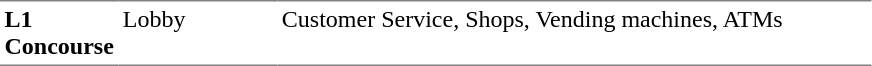<table table border=0 cellspacing=0 cellpadding=3>
<tr>
<td style="border-bottom:solid 1px gray; border-top:solid 1px gray;" valign=top width=50><strong>L1<br>Concourse</strong></td>
<td style="border-bottom:solid 1px gray; border-top:solid 1px gray;" valign=top width=100>Lobby</td>
<td style="border-bottom:solid 1px gray; border-top:solid 1px gray;" valign=top width=390>Customer Service, Shops, Vending machines, ATMs</td>
</tr>
</table>
